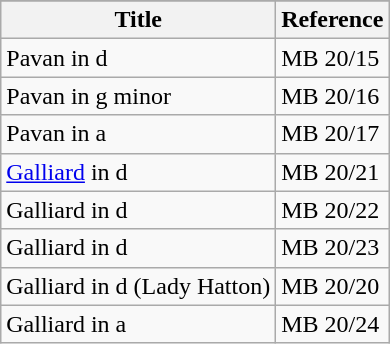<table class = "wikitable sortable">
<tr>
</tr>
<tr>
<th scope="col">Title</th>
<th scope="col">Reference</th>
</tr>
<tr>
<td>Pavan in d</td>
<td>MB 20/15</td>
</tr>
<tr>
<td>Pavan in g minor</td>
<td>MB 20/16</td>
</tr>
<tr>
<td>Pavan in a</td>
<td>MB 20/17</td>
</tr>
<tr>
<td><a href='#'>Galliard</a> in d</td>
<td>MB 20/21</td>
</tr>
<tr>
<td>Galliard in d</td>
<td>MB 20/22</td>
</tr>
<tr>
<td>Galliard in d</td>
<td>MB 20/23</td>
</tr>
<tr>
<td>Galliard in d (Lady Hatton)</td>
<td>MB 20/20</td>
</tr>
<tr>
<td>Galliard in a</td>
<td>MB 20/24</td>
</tr>
</table>
